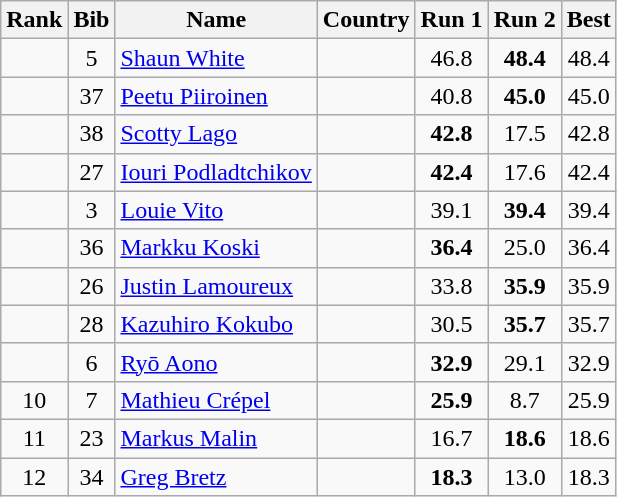<table class="wikitable sortable" style="text-align:center">
<tr>
<th>Rank</th>
<th>Bib</th>
<th>Name</th>
<th>Country</th>
<th>Run 1</th>
<th>Run 2</th>
<th>Best</th>
</tr>
<tr>
<td></td>
<td>5</td>
<td align=left><a href='#'>Shaun White</a></td>
<td align=left></td>
<td>46.8</td>
<td><strong>48.4</strong></td>
<td>48.4</td>
</tr>
<tr>
<td></td>
<td>37</td>
<td align=left><a href='#'>Peetu Piiroinen</a></td>
<td align=left></td>
<td>40.8</td>
<td><strong>45.0</strong></td>
<td>45.0</td>
</tr>
<tr>
<td></td>
<td>38</td>
<td align=left><a href='#'>Scotty Lago</a></td>
<td align=left></td>
<td><strong>42.8</strong></td>
<td>17.5</td>
<td>42.8</td>
</tr>
<tr>
<td></td>
<td>27</td>
<td align=left><a href='#'>Iouri Podladtchikov</a></td>
<td align=left></td>
<td><strong>42.4</strong></td>
<td>17.6</td>
<td>42.4</td>
</tr>
<tr>
<td></td>
<td>3</td>
<td align=left><a href='#'>Louie Vito</a></td>
<td align=left></td>
<td>39.1</td>
<td><strong>39.4</strong></td>
<td>39.4</td>
</tr>
<tr>
<td></td>
<td>36</td>
<td align=left><a href='#'>Markku Koski</a></td>
<td align=left></td>
<td><strong>36.4</strong></td>
<td>25.0</td>
<td>36.4</td>
</tr>
<tr>
<td></td>
<td>26</td>
<td align=left><a href='#'>Justin Lamoureux</a></td>
<td align=left></td>
<td>33.8</td>
<td><strong>35.9</strong></td>
<td>35.9</td>
</tr>
<tr>
<td></td>
<td>28</td>
<td align=left><a href='#'>Kazuhiro Kokubo</a></td>
<td align=left></td>
<td>30.5</td>
<td><strong>35.7</strong></td>
<td>35.7</td>
</tr>
<tr>
<td></td>
<td>6</td>
<td align=left><a href='#'>Ryō Aono</a></td>
<td align=left></td>
<td><strong>32.9</strong></td>
<td>29.1</td>
<td>32.9</td>
</tr>
<tr>
<td>10</td>
<td>7</td>
<td align=left><a href='#'>Mathieu Crépel</a></td>
<td align=left></td>
<td><strong>25.9</strong></td>
<td>8.7</td>
<td>25.9</td>
</tr>
<tr>
<td>11</td>
<td>23</td>
<td align=left><a href='#'>Markus Malin</a></td>
<td align=left></td>
<td>16.7</td>
<td><strong>18.6</strong></td>
<td>18.6</td>
</tr>
<tr>
<td>12</td>
<td>34</td>
<td align=left><a href='#'>Greg Bretz</a></td>
<td align=left></td>
<td><strong>18.3</strong></td>
<td>13.0</td>
<td>18.3</td>
</tr>
</table>
